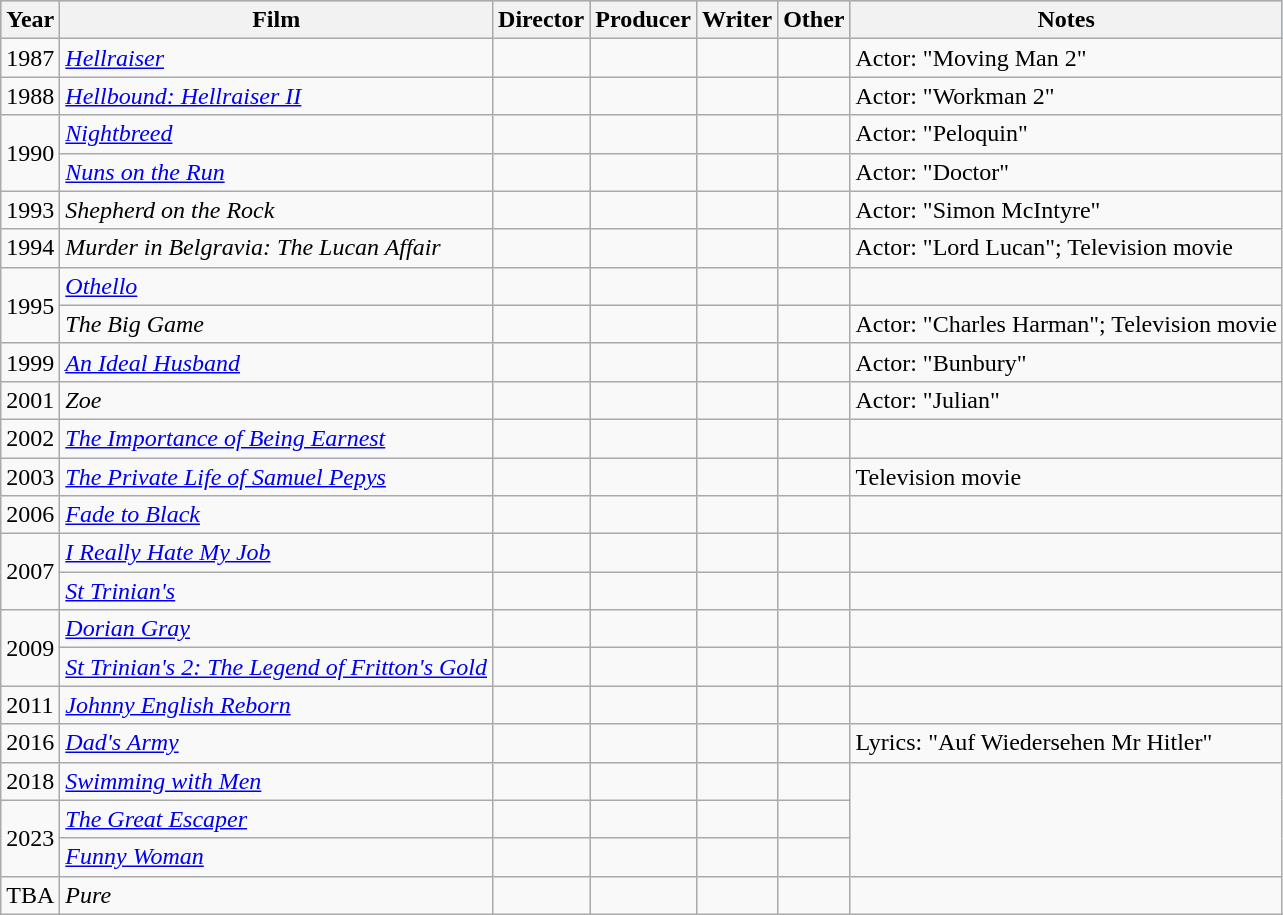<table class="wikitable">
<tr style="background:#b0c4de; text-align:center;">
<th>Year</th>
<th>Film</th>
<th>Director</th>
<th>Producer</th>
<th>Writer</th>
<th>Other</th>
<th>Notes</th>
</tr>
<tr>
<td>1987</td>
<td><em><a href='#'>Hellraiser</a></em></td>
<td></td>
<td></td>
<td></td>
<td></td>
<td>Actor: "Moving Man 2"</td>
</tr>
<tr>
<td>1988</td>
<td><em><a href='#'>Hellbound: Hellraiser II</a></em></td>
<td></td>
<td></td>
<td></td>
<td></td>
<td>Actor: "Workman 2"</td>
</tr>
<tr>
<td rowspan="2">1990</td>
<td><em><a href='#'>Nightbreed</a></em></td>
<td></td>
<td></td>
<td></td>
<td></td>
<td>Actor: "Peloquin"</td>
</tr>
<tr>
<td><em><a href='#'>Nuns on the Run</a></em></td>
<td></td>
<td></td>
<td></td>
<td></td>
<td>Actor: "Doctor"</td>
</tr>
<tr>
<td>1993</td>
<td><em>Shepherd on the Rock</em></td>
<td></td>
<td></td>
<td></td>
<td></td>
<td>Actor: "Simon McIntyre"</td>
</tr>
<tr>
<td>1994</td>
<td><em>Murder in Belgravia: The Lucan Affair</em></td>
<td></td>
<td></td>
<td></td>
<td></td>
<td>Actor: "Lord Lucan"; Television movie</td>
</tr>
<tr>
<td rowspan="2">1995</td>
<td><em><a href='#'>Othello</a></em></td>
<td></td>
<td></td>
<td></td>
<td></td>
<td></td>
</tr>
<tr>
<td><em>The Big Game</em></td>
<td></td>
<td></td>
<td></td>
<td></td>
<td>Actor: "Charles Harman"; Television movie</td>
</tr>
<tr>
<td>1999</td>
<td><em><a href='#'>An Ideal Husband</a></em></td>
<td></td>
<td></td>
<td></td>
<td></td>
<td>Actor: "Bunbury"</td>
</tr>
<tr>
<td>2001</td>
<td><em>Zoe</em></td>
<td></td>
<td></td>
<td></td>
<td></td>
<td>Actor: "Julian"</td>
</tr>
<tr>
<td>2002</td>
<td><em><a href='#'>The Importance of Being Earnest</a></em></td>
<td></td>
<td></td>
<td></td>
<td></td>
<td></td>
</tr>
<tr>
<td>2003</td>
<td><em><a href='#'>The Private Life of Samuel Pepys</a></em></td>
<td></td>
<td></td>
<td></td>
<td></td>
<td>Television movie</td>
</tr>
<tr>
<td>2006</td>
<td><em><a href='#'>Fade to Black</a></em></td>
<td></td>
<td></td>
<td></td>
<td></td>
<td></td>
</tr>
<tr>
<td rowspan="2">2007</td>
<td><em><a href='#'>I Really Hate My Job</a></em></td>
<td></td>
<td></td>
<td></td>
<td></td>
<td></td>
</tr>
<tr>
<td><em><a href='#'>St Trinian's</a></em></td>
<td></td>
<td></td>
<td></td>
<td></td>
<td></td>
</tr>
<tr>
<td rowspan="2">2009</td>
<td><em><a href='#'>Dorian Gray</a></em></td>
<td></td>
<td></td>
<td></td>
<td></td>
<td></td>
</tr>
<tr>
<td><em><a href='#'>St Trinian's 2: The Legend of Fritton's Gold</a></em></td>
<td></td>
<td></td>
<td></td>
<td></td>
<td></td>
</tr>
<tr>
<td>2011</td>
<td><em><a href='#'>Johnny English Reborn</a></em></td>
<td></td>
<td></td>
<td></td>
<td></td>
<td></td>
</tr>
<tr>
<td>2016</td>
<td><em><a href='#'>Dad's Army</a></em></td>
<td></td>
<td></td>
<td></td>
<td></td>
<td>Lyrics: "Auf Wiedersehen Mr Hitler"</td>
</tr>
<tr>
<td>2018</td>
<td><em><a href='#'>Swimming with Men</a></em></td>
<td></td>
<td></td>
<td></td>
<td></td>
</tr>
<tr>
<td rowspan="2">2023</td>
<td><em><a href='#'>The Great Escaper</a></em></td>
<td></td>
<td></td>
<td></td>
<td></td>
</tr>
<tr>
<td><em><a href='#'>Funny Woman</a></em></td>
<td></td>
<td></td>
<td></td>
<td></td>
</tr>
<tr>
<td>TBA</td>
<td><em>Pure</em></td>
<td></td>
<td></td>
<td></td>
<td></td>
<td></td>
</tr>
</table>
